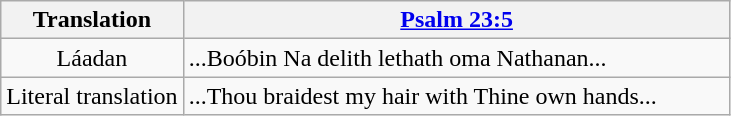<table class="wikitable">
<tr>
<th style="text-align:center; width:25%;">Translation</th>
<th><a href='#'>Psalm 23:5</a></th>
</tr>
<tr>
<td style="text-align:center;">Láadan</td>
<td>...Boóbin Na delith lethath oma Nathanan...</td>
</tr>
<tr>
<td style="text-align:center;">Literal translation</td>
<td>...Thou braidest my hair with Thine own hands...</td>
</tr>
</table>
